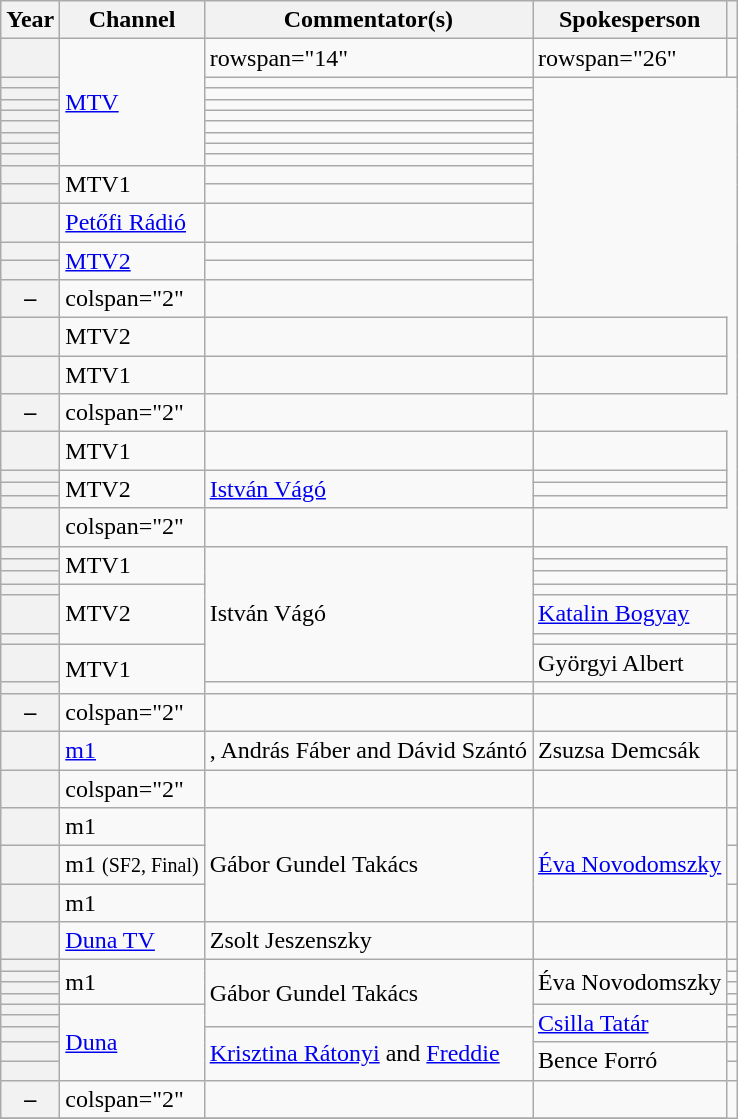<table class="wikitable plainrowheaders sticky-header">
<tr>
<th>Year</th>
<th>Channel</th>
<th>Commentator(s)</th>
<th>Spokesperson</th>
<th class="unsortable"></th>
</tr>
<tr>
<th scope="row"></th>
<td rowspan="9"><a href='#'>MTV</a></td>
<td>rowspan="14" </td>
<td>rowspan="26" </td>
<td style="text-align:center"></td>
</tr>
<tr>
<th scope="row"></th>
<td style="text-align:center"></td>
</tr>
<tr>
<th scope="row"></th>
<td style="text-align:center"></td>
</tr>
<tr>
<th scope="row"></th>
<td style="text-align:center"></td>
</tr>
<tr>
<th scope="row"></th>
<td style="text-align:center"></td>
</tr>
<tr>
<th scope="row"></th>
<td style="text-align:center"></td>
</tr>
<tr>
<th scope="row"></th>
<td style="text-align:center"></td>
</tr>
<tr>
<th scope="row"></th>
<td style="text-align:center"></td>
</tr>
<tr>
<th scope="row"></th>
<td style="text-align:center"></td>
</tr>
<tr>
<th scope="row"></th>
<td rowspan="2">MTV1</td>
<td style="text-align:center"></td>
</tr>
<tr>
<th scope="row"></th>
<td style="text-align:center"></td>
</tr>
<tr>
<th scope="row"></th>
<td><a href='#'>Petőfi Rádió</a></td>
<td style="text-align:center"></td>
</tr>
<tr>
<th scope="row"></th>
<td rowspan="2"><a href='#'>MTV2</a></td>
<td style="text-align:center"></td>
</tr>
<tr>
<th scope="row"></th>
<td style="text-align:center"></td>
</tr>
<tr>
<th scope="row">–</th>
<td>colspan="2" </td>
<td></td>
</tr>
<tr>
<th scope="row"></th>
<td>MTV2</td>
<td></td>
<td style="text-align:center"></td>
</tr>
<tr>
<th scope="row"></th>
<td>MTV1</td>
<td></td>
<td style="text-align:center"></td>
</tr>
<tr>
<th scope="row">–</th>
<td>colspan="2" </td>
<td></td>
</tr>
<tr>
<th scope="row"></th>
<td>MTV1</td>
<td></td>
<td style="text-align:center"></td>
</tr>
<tr>
<th scope="row"></th>
<td rowspan="3">MTV2</td>
<td rowspan="3"><a href='#'>István Vágó</a></td>
<td style="text-align:center"></td>
</tr>
<tr>
<th scope="row"></th>
<td style="text-align:center"></td>
</tr>
<tr>
<th scope="row"></th>
<td style="text-align:center"></td>
</tr>
<tr>
<th scope="row"></th>
<td>colspan="2" </td>
<td></td>
</tr>
<tr>
<th scope="row"></th>
<td rowspan="3">MTV1</td>
<td rowspan="7">István Vágó</td>
<td style="text-align:center"></td>
</tr>
<tr>
<th scope="row"></th>
<td style="text-align:center"></td>
</tr>
<tr>
<th scope="row"></th>
<td style="text-align:center"></td>
</tr>
<tr>
<th scope="row"></th>
<td rowspan="3">MTV2</td>
<td></td>
<td style="text-align:center"></td>
</tr>
<tr>
<th scope="row"></th>
<td><a href='#'>Katalin Bogyay</a></td>
<td style="text-align:center"></td>
</tr>
<tr>
<th scope="row"></th>
<td></td>
<td style="text-align:center"></td>
</tr>
<tr>
<th scope="row"></th>
<td rowspan="2">MTV1</td>
<td>Györgyi Albert</td>
<td style="text-align:center"></td>
</tr>
<tr>
<th scope="row"></th>
<td></td>
<td></td>
<td style="text-align:center"></td>
</tr>
<tr>
<th scope="row">–</th>
<td>colspan="2" </td>
<td></td>
<td style="text-align:center"></td>
</tr>
<tr>
<th scope="row"></th>
<td><a href='#'>m1</a></td>
<td>, András Fáber and Dávid Szántó</td>
<td>Zsuzsa Demcsák</td>
<td style="text-align:center"></td>
</tr>
<tr>
<th scope="row"></th>
<td>colspan="2" </td>
<td></td>
<td style="text-align:center"></td>
</tr>
<tr>
<th scope="row"></th>
<td>m1</td>
<td rowspan="3">Gábor Gundel Takács</td>
<td rowspan="3"><a href='#'>Éva Novodomszky</a></td>
<td style="text-align:center"></td>
</tr>
<tr>
<th scope="row"></th>
<td>m1 <small>(SF2, Final)</small></td>
<td style="text-align:center"></td>
</tr>
<tr>
<th scope="row"></th>
<td>m1</td>
<td style="text-align:center"></td>
</tr>
<tr>
<th scope="row"></th>
<td><a href='#'>Duna TV</a></td>
<td>Zsolt Jeszenszky</td>
<td></td>
<td style="text-align:center"></td>
</tr>
<tr>
<th scope="row"></th>
<td rowspan="4">m1</td>
<td rowspan="6">Gábor Gundel Takács</td>
<td rowspan="4">Éva Novodomszky</td>
<td style="text-align:center"></td>
</tr>
<tr>
<th scope="row"></th>
<td style="text-align:center"></td>
</tr>
<tr>
<th scope="row"></th>
<td style="text-align:center"></td>
</tr>
<tr>
<th scope="row"></th>
<td style="text-align:center"></td>
</tr>
<tr>
<th scope="row"></th>
<td rowspan="5"><a href='#'>Duna</a></td>
<td rowspan="3"><a href='#'>Csilla Tatár</a></td>
<td style="text-align:center"></td>
</tr>
<tr>
<th scope="row"></th>
<td style="text-align:center"></td>
</tr>
<tr>
<th scope="row"></th>
<td rowspan="3"><a href='#'>Krisztina Rátonyi</a> and <a href='#'>Freddie</a></td>
<td style="text-align:center"></td>
</tr>
<tr>
<th scope="row"></th>
<td rowspan="2">Bence Forró</td>
<td style="text-align:center"></td>
</tr>
<tr>
<th scope="row"></th>
<td style="text-align:center"></td>
</tr>
<tr>
<th scope="row">–</th>
<td>colspan="2" </td>
<td></td>
<td style="text-align:center"></td>
</tr>
<tr>
</tr>
</table>
